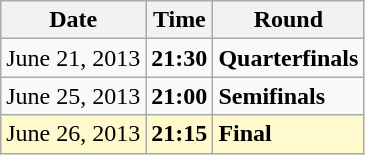<table class="wikitable">
<tr>
<th>Date</th>
<th>Time</th>
<th>Round</th>
</tr>
<tr>
<td>June 21, 2013</td>
<td><strong>21:30</strong></td>
<td><strong>Quarterfinals</strong></td>
</tr>
<tr>
<td>June 25, 2013</td>
<td><strong>21:00</strong></td>
<td><strong>Semifinals</strong></td>
</tr>
<tr style=background:lemonchiffon>
<td>June 26, 2013</td>
<td><strong>21:15</strong></td>
<td><strong>Final</strong></td>
</tr>
</table>
